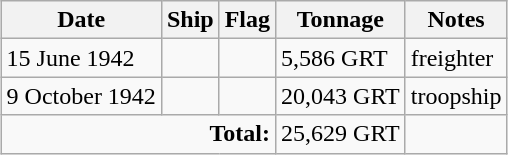<table class="wikitable" style="margin:1em auto;">
<tr>
<th>Date</th>
<th>Ship</th>
<th>Flag</th>
<th>Tonnage</th>
<th>Notes</th>
</tr>
<tr>
<td>15 June 1942</td>
<td></td>
<td></td>
<td>5,586 GRT</td>
<td>freighter</td>
</tr>
<tr>
<td>9 October 1942</td>
<td></td>
<td></td>
<td>20,043 GRT</td>
<td>troopship</td>
</tr>
<tr>
<td colspan=3 align=right><strong>Total:</strong></td>
<td>25,629 GRT</td>
<td></td>
</tr>
</table>
